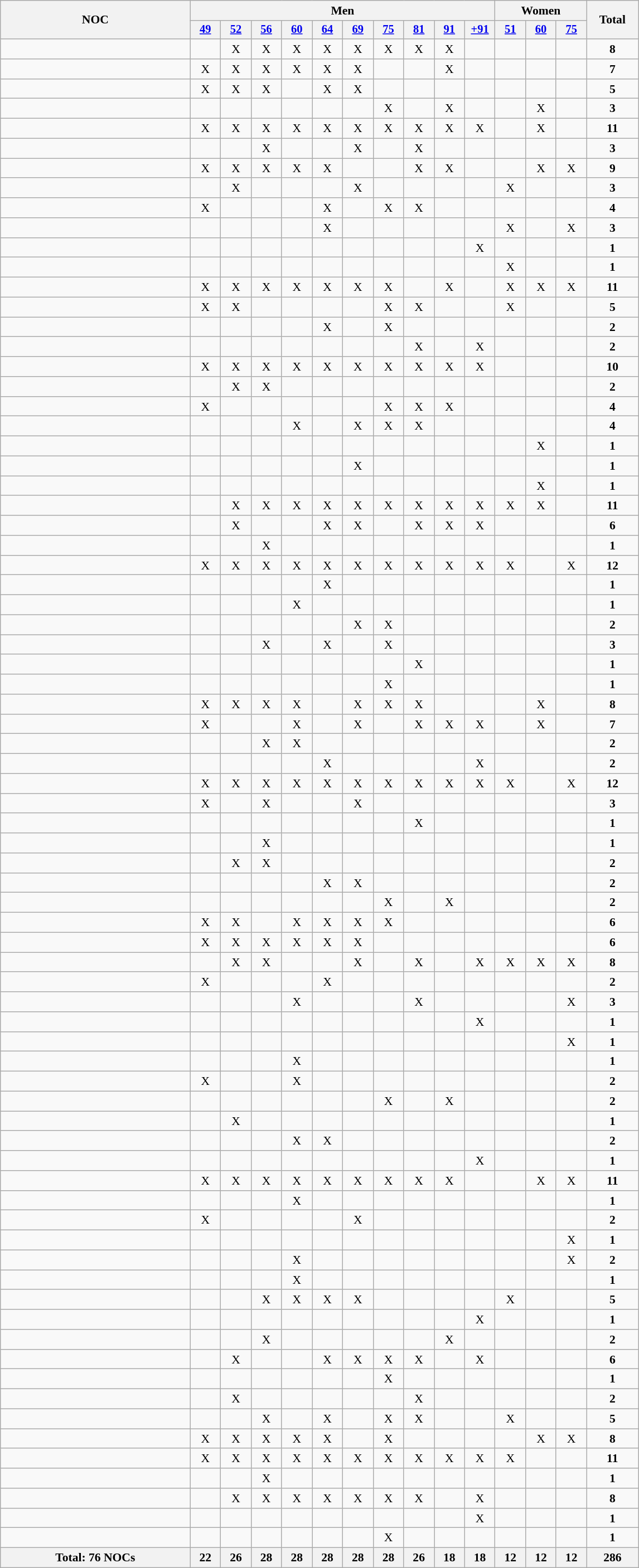<table class="wikitable" style="text-align:center; font-size:90%">
<tr>
<th rowspan="2" width=220 style="text-align:center;">NOC</th>
<th colspan="10">Men</th>
<th colspan=3>Women</th>
<th ! width=55 rowspan="2">Total</th>
</tr>
<tr style="font-size: 95%">
<th width=30><a href='#'>49</a></th>
<th width=30><a href='#'>52</a></th>
<th width=30><a href='#'>56</a></th>
<th width=30><a href='#'>60</a></th>
<th width=30><a href='#'>64</a></th>
<th width=30><a href='#'>69</a></th>
<th width=30><a href='#'>75</a></th>
<th width=30><a href='#'>81</a></th>
<th width=30><a href='#'>91</a></th>
<th width=30><a href='#'>+91</a></th>
<th width=30><a href='#'>51</a></th>
<th width=30><a href='#'>60</a></th>
<th width=30><a href='#'>75</a></th>
</tr>
<tr>
<td style="text-align:left;"></td>
<td></td>
<td>X</td>
<td>X</td>
<td>X</td>
<td>X</td>
<td>X</td>
<td>X</td>
<td>X</td>
<td>X</td>
<td></td>
<td></td>
<td></td>
<td></td>
<td><strong>8</strong></td>
</tr>
<tr>
<td style="text-align:left;"></td>
<td>X</td>
<td>X</td>
<td>X</td>
<td>X</td>
<td>X</td>
<td>X</td>
<td></td>
<td></td>
<td>X</td>
<td></td>
<td></td>
<td></td>
<td></td>
<td><strong>7</strong></td>
</tr>
<tr>
<td style="text-align:left;"></td>
<td>X</td>
<td>X</td>
<td>X</td>
<td></td>
<td>X</td>
<td>X</td>
<td></td>
<td></td>
<td></td>
<td></td>
<td></td>
<td></td>
<td></td>
<td><strong>5</strong></td>
</tr>
<tr>
<td style="text-align:left;"></td>
<td></td>
<td></td>
<td></td>
<td></td>
<td></td>
<td></td>
<td>X</td>
<td></td>
<td>X</td>
<td></td>
<td></td>
<td>X</td>
<td></td>
<td><strong>3</strong></td>
</tr>
<tr>
<td style="text-align:left;"></td>
<td>X</td>
<td>X</td>
<td>X</td>
<td>X</td>
<td>X</td>
<td>X</td>
<td>X</td>
<td>X</td>
<td>X</td>
<td>X</td>
<td></td>
<td>X</td>
<td></td>
<td><strong>11</strong></td>
</tr>
<tr>
<td style="text-align:left;"></td>
<td></td>
<td></td>
<td>X</td>
<td></td>
<td></td>
<td>X</td>
<td></td>
<td>X</td>
<td></td>
<td></td>
<td></td>
<td></td>
<td></td>
<td><strong>3</strong></td>
</tr>
<tr>
<td style="text-align:left;"></td>
<td>X</td>
<td>X</td>
<td>X</td>
<td>X</td>
<td>X</td>
<td></td>
<td></td>
<td>X</td>
<td>X</td>
<td></td>
<td></td>
<td>X</td>
<td>X</td>
<td><strong>9</strong></td>
</tr>
<tr>
<td style="text-align:left;"></td>
<td></td>
<td>X</td>
<td></td>
<td></td>
<td></td>
<td>X</td>
<td></td>
<td></td>
<td></td>
<td></td>
<td>X</td>
<td></td>
<td></td>
<td><strong>3</strong></td>
</tr>
<tr>
<td style="text-align:left;"></td>
<td>X</td>
<td></td>
<td></td>
<td></td>
<td>X</td>
<td></td>
<td>X</td>
<td>X</td>
<td></td>
<td></td>
<td></td>
<td></td>
<td></td>
<td><strong>4</strong></td>
</tr>
<tr>
<td style="text-align:left;"></td>
<td></td>
<td></td>
<td></td>
<td></td>
<td>X</td>
<td></td>
<td></td>
<td></td>
<td></td>
<td></td>
<td>X</td>
<td></td>
<td>X</td>
<td><strong>3</strong></td>
</tr>
<tr>
<td style="text-align:left;"></td>
<td></td>
<td></td>
<td></td>
<td></td>
<td></td>
<td></td>
<td></td>
<td></td>
<td></td>
<td>X</td>
<td></td>
<td></td>
<td></td>
<td><strong>1</strong></td>
</tr>
<tr>
<td style="text-align:left;"></td>
<td></td>
<td></td>
<td></td>
<td></td>
<td></td>
<td></td>
<td></td>
<td></td>
<td></td>
<td></td>
<td>X</td>
<td></td>
<td></td>
<td><strong>1</strong></td>
</tr>
<tr>
<td style="text-align:left;"></td>
<td>X</td>
<td>X</td>
<td>X</td>
<td>X</td>
<td>X</td>
<td>X</td>
<td>X</td>
<td></td>
<td>X</td>
<td></td>
<td>X</td>
<td>X</td>
<td>X</td>
<td><strong>11</strong></td>
</tr>
<tr>
<td style="text-align:left;"></td>
<td>X</td>
<td>X</td>
<td></td>
<td></td>
<td></td>
<td></td>
<td>X</td>
<td>X</td>
<td></td>
<td></td>
<td>X</td>
<td></td>
<td></td>
<td><strong>5</strong></td>
</tr>
<tr>
<td style="text-align:left;"></td>
<td></td>
<td></td>
<td></td>
<td></td>
<td>X</td>
<td></td>
<td>X</td>
<td></td>
<td></td>
<td></td>
<td></td>
<td></td>
<td></td>
<td><strong>2</strong></td>
</tr>
<tr>
<td style="text-align:left;"></td>
<td></td>
<td></td>
<td></td>
<td></td>
<td></td>
<td></td>
<td></td>
<td>X</td>
<td></td>
<td>X</td>
<td></td>
<td></td>
<td></td>
<td><strong>2</strong></td>
</tr>
<tr>
<td style="text-align:left;"></td>
<td>X</td>
<td>X</td>
<td>X</td>
<td>X</td>
<td>X</td>
<td>X</td>
<td>X</td>
<td>X</td>
<td>X</td>
<td>X</td>
<td></td>
<td></td>
<td></td>
<td><strong>10</strong></td>
</tr>
<tr>
<td style="text-align:left;"></td>
<td></td>
<td>X</td>
<td>X</td>
<td></td>
<td></td>
<td></td>
<td></td>
<td></td>
<td></td>
<td></td>
<td></td>
<td></td>
<td></td>
<td><strong>2</strong></td>
</tr>
<tr>
<td style="text-align:left;"></td>
<td>X</td>
<td></td>
<td></td>
<td></td>
<td></td>
<td></td>
<td>X</td>
<td>X</td>
<td>X</td>
<td></td>
<td></td>
<td></td>
<td></td>
<td><strong>4</strong></td>
</tr>
<tr>
<td style="text-align:left;"></td>
<td></td>
<td></td>
<td></td>
<td>X</td>
<td></td>
<td>X</td>
<td>X</td>
<td>X</td>
<td></td>
<td></td>
<td></td>
<td></td>
<td></td>
<td><strong>4</strong></td>
</tr>
<tr>
<td style="text-align:left;"></td>
<td></td>
<td></td>
<td></td>
<td></td>
<td></td>
<td></td>
<td></td>
<td></td>
<td></td>
<td></td>
<td></td>
<td>X</td>
<td></td>
<td><strong>1</strong></td>
</tr>
<tr>
<td style="text-align:left;"></td>
<td></td>
<td></td>
<td></td>
<td></td>
<td></td>
<td>X</td>
<td></td>
<td></td>
<td></td>
<td></td>
<td></td>
<td></td>
<td></td>
<td><strong>1</strong></td>
</tr>
<tr>
<td style="text-align:left;"></td>
<td></td>
<td></td>
<td></td>
<td></td>
<td></td>
<td></td>
<td></td>
<td></td>
<td></td>
<td></td>
<td></td>
<td>X</td>
<td></td>
<td><strong>1</strong></td>
</tr>
<tr>
<td style="text-align:left;"></td>
<td></td>
<td>X</td>
<td>X</td>
<td>X</td>
<td>X</td>
<td>X</td>
<td>X</td>
<td>X</td>
<td>X</td>
<td>X</td>
<td>X</td>
<td>X</td>
<td></td>
<td><strong>11</strong></td>
</tr>
<tr>
<td style="text-align:left;"></td>
<td></td>
<td>X</td>
<td></td>
<td></td>
<td>X</td>
<td>X</td>
<td></td>
<td>X</td>
<td>X</td>
<td>X</td>
<td></td>
<td></td>
<td></td>
<td><strong>6</strong></td>
</tr>
<tr>
<td style="text-align:left;"></td>
<td></td>
<td></td>
<td>X</td>
<td></td>
<td></td>
<td></td>
<td></td>
<td></td>
<td></td>
<td></td>
<td></td>
<td></td>
<td></td>
<td><strong>1</strong></td>
</tr>
<tr>
<td style="text-align:left;"></td>
<td>X</td>
<td>X</td>
<td>X</td>
<td>X</td>
<td>X</td>
<td>X</td>
<td>X</td>
<td>X</td>
<td>X</td>
<td>X</td>
<td>X</td>
<td></td>
<td>X</td>
<td><strong>12</strong></td>
</tr>
<tr>
<td style="text-align:left;"></td>
<td></td>
<td></td>
<td></td>
<td></td>
<td>X</td>
<td></td>
<td></td>
<td></td>
<td></td>
<td></td>
<td></td>
<td></td>
<td></td>
<td><strong>1</strong></td>
</tr>
<tr>
<td style="text-align:left;"></td>
<td></td>
<td></td>
<td></td>
<td>X</td>
<td></td>
<td></td>
<td></td>
<td></td>
<td></td>
<td></td>
<td></td>
<td></td>
<td></td>
<td><strong>1</strong></td>
</tr>
<tr>
<td style="text-align:left;"></td>
<td></td>
<td></td>
<td></td>
<td></td>
<td></td>
<td>X</td>
<td>X</td>
<td></td>
<td></td>
<td></td>
<td></td>
<td></td>
<td></td>
<td><strong>2</strong></td>
</tr>
<tr>
<td style="text-align:left;"></td>
<td></td>
<td></td>
<td>X</td>
<td></td>
<td>X</td>
<td></td>
<td>X</td>
<td></td>
<td></td>
<td></td>
<td></td>
<td></td>
<td></td>
<td><strong>3</strong></td>
</tr>
<tr>
<td style="text-align:left;"></td>
<td></td>
<td></td>
<td></td>
<td></td>
<td></td>
<td></td>
<td></td>
<td>X</td>
<td></td>
<td></td>
<td></td>
<td></td>
<td></td>
<td><strong>1</strong></td>
</tr>
<tr>
<td style="text-align:left;"></td>
<td></td>
<td></td>
<td></td>
<td></td>
<td></td>
<td></td>
<td>X</td>
<td></td>
<td></td>
<td></td>
<td></td>
<td></td>
<td></td>
<td><strong>1</strong></td>
</tr>
<tr>
<td style="text-align:left;"></td>
<td>X</td>
<td>X</td>
<td>X</td>
<td>X</td>
<td></td>
<td>X</td>
<td>X</td>
<td>X</td>
<td></td>
<td></td>
<td></td>
<td>X</td>
<td></td>
<td><strong>8</strong></td>
</tr>
<tr>
<td style="text-align:left;"></td>
<td>X</td>
<td></td>
<td></td>
<td>X</td>
<td></td>
<td>X</td>
<td></td>
<td>X</td>
<td>X</td>
<td>X</td>
<td></td>
<td>X</td>
<td></td>
<td><strong>7</strong></td>
</tr>
<tr>
<td style="text-align:left;"></td>
<td></td>
<td></td>
<td>X</td>
<td>X</td>
<td></td>
<td></td>
<td></td>
<td></td>
<td></td>
<td></td>
<td></td>
<td></td>
<td></td>
<td><strong>2</strong></td>
</tr>
<tr>
<td style="text-align:left;"></td>
<td></td>
<td></td>
<td></td>
<td></td>
<td>X</td>
<td></td>
<td></td>
<td></td>
<td></td>
<td>X</td>
<td></td>
<td></td>
<td></td>
<td><strong>2</strong></td>
</tr>
<tr>
<td style="text-align:left;"></td>
<td>X</td>
<td>X</td>
<td>X</td>
<td>X</td>
<td>X</td>
<td>X</td>
<td>X</td>
<td>X</td>
<td>X</td>
<td>X</td>
<td>X</td>
<td></td>
<td>X</td>
<td><strong>12</strong></td>
</tr>
<tr>
<td style="text-align:left;"></td>
<td>X</td>
<td></td>
<td>X</td>
<td></td>
<td></td>
<td>X</td>
<td></td>
<td></td>
<td></td>
<td></td>
<td></td>
<td></td>
<td></td>
<td><strong>3</strong></td>
</tr>
<tr>
<td style="text-align:left;"></td>
<td></td>
<td></td>
<td></td>
<td></td>
<td></td>
<td></td>
<td></td>
<td>X</td>
<td></td>
<td></td>
<td></td>
<td></td>
<td></td>
<td><strong>1</strong></td>
</tr>
<tr>
<td style="text-align:left;"></td>
<td></td>
<td></td>
<td>X</td>
<td></td>
<td></td>
<td></td>
<td></td>
<td></td>
<td></td>
<td></td>
<td></td>
<td></td>
<td></td>
<td><strong>1</strong></td>
</tr>
<tr>
<td style="text-align:left;"></td>
<td></td>
<td>X</td>
<td>X</td>
<td></td>
<td></td>
<td></td>
<td></td>
<td></td>
<td></td>
<td></td>
<td></td>
<td></td>
<td></td>
<td><strong>2</strong></td>
</tr>
<tr>
<td style="text-align:left;"></td>
<td></td>
<td></td>
<td></td>
<td></td>
<td>X</td>
<td>X</td>
<td></td>
<td></td>
<td></td>
<td></td>
<td></td>
<td></td>
<td></td>
<td><strong>2</strong></td>
</tr>
<tr>
<td style="text-align:left;"></td>
<td></td>
<td></td>
<td></td>
<td></td>
<td></td>
<td></td>
<td>X</td>
<td></td>
<td>X</td>
<td></td>
<td></td>
<td></td>
<td></td>
<td><strong>2</strong></td>
</tr>
<tr>
<td style="text-align:left;"></td>
<td>X</td>
<td>X</td>
<td></td>
<td>X</td>
<td>X</td>
<td>X</td>
<td>X</td>
<td></td>
<td></td>
<td></td>
<td></td>
<td></td>
<td></td>
<td><strong>6</strong></td>
</tr>
<tr>
<td style="text-align:left;"></td>
<td>X</td>
<td>X</td>
<td>X</td>
<td>X</td>
<td>X</td>
<td>X</td>
<td></td>
<td></td>
<td></td>
<td></td>
<td></td>
<td></td>
<td></td>
<td><strong>6</strong></td>
</tr>
<tr>
<td style="text-align:left;"></td>
<td></td>
<td>X</td>
<td>X</td>
<td></td>
<td></td>
<td>X</td>
<td></td>
<td>X</td>
<td></td>
<td>X</td>
<td>X</td>
<td>X</td>
<td>X</td>
<td><strong>8</strong></td>
</tr>
<tr>
<td style="text-align:left;"></td>
<td>X</td>
<td></td>
<td></td>
<td></td>
<td>X</td>
<td></td>
<td></td>
<td></td>
<td></td>
<td></td>
<td></td>
<td></td>
<td></td>
<td><strong>2</strong></td>
</tr>
<tr>
<td style="text-align:left;"></td>
<td></td>
<td></td>
<td></td>
<td>X</td>
<td></td>
<td></td>
<td></td>
<td>X</td>
<td></td>
<td></td>
<td></td>
<td></td>
<td>X</td>
<td><strong>3</strong></td>
</tr>
<tr>
<td style="text-align:left;"></td>
<td></td>
<td></td>
<td></td>
<td></td>
<td></td>
<td></td>
<td></td>
<td></td>
<td></td>
<td>X</td>
<td></td>
<td></td>
<td></td>
<td><strong>1</strong></td>
</tr>
<tr>
<td style="text-align:left;"></td>
<td></td>
<td></td>
<td></td>
<td></td>
<td></td>
<td></td>
<td></td>
<td></td>
<td></td>
<td></td>
<td></td>
<td></td>
<td>X</td>
<td><strong>1</strong></td>
</tr>
<tr>
<td style="text-align:left;"></td>
<td></td>
<td></td>
<td></td>
<td>X</td>
<td></td>
<td></td>
<td></td>
<td></td>
<td></td>
<td></td>
<td></td>
<td></td>
<td></td>
<td><strong>1</strong></td>
</tr>
<tr>
<td style="text-align:left;"></td>
<td>X</td>
<td></td>
<td></td>
<td>X</td>
<td></td>
<td></td>
<td></td>
<td></td>
<td></td>
<td></td>
<td></td>
<td></td>
<td></td>
<td><strong>2</strong></td>
</tr>
<tr>
<td style="text-align:left;"></td>
<td></td>
<td></td>
<td></td>
<td></td>
<td></td>
<td></td>
<td>X</td>
<td></td>
<td>X</td>
<td></td>
<td></td>
<td></td>
<td></td>
<td><strong>2</strong></td>
</tr>
<tr>
<td style="text-align:left;"></td>
<td></td>
<td>X</td>
<td></td>
<td></td>
<td></td>
<td></td>
<td></td>
<td></td>
<td></td>
<td></td>
<td></td>
<td></td>
<td></td>
<td><strong>1</strong></td>
</tr>
<tr>
<td style="text-align:left;"></td>
<td></td>
<td></td>
<td></td>
<td>X</td>
<td>X</td>
<td></td>
<td></td>
<td></td>
<td></td>
<td></td>
<td></td>
<td></td>
<td></td>
<td><strong>2</strong></td>
</tr>
<tr>
<td style="text-align:left;"></td>
<td></td>
<td></td>
<td></td>
<td></td>
<td></td>
<td></td>
<td></td>
<td></td>
<td></td>
<td>X</td>
<td></td>
<td></td>
<td></td>
<td><strong>1</strong></td>
</tr>
<tr>
<td style="text-align:left;"></td>
<td>X</td>
<td>X</td>
<td>X</td>
<td>X</td>
<td>X</td>
<td>X</td>
<td>X</td>
<td>X</td>
<td>X</td>
<td></td>
<td></td>
<td>X</td>
<td>X</td>
<td><strong>11</strong></td>
</tr>
<tr>
<td style="text-align:left;"></td>
<td></td>
<td></td>
<td></td>
<td>X</td>
<td></td>
<td></td>
<td></td>
<td></td>
<td></td>
<td></td>
<td></td>
<td></td>
<td></td>
<td><strong>1</strong></td>
</tr>
<tr>
<td style="text-align:left;"></td>
<td>X</td>
<td></td>
<td></td>
<td></td>
<td></td>
<td>X</td>
<td></td>
<td></td>
<td></td>
<td></td>
<td></td>
<td></td>
<td></td>
<td><strong>2</strong></td>
</tr>
<tr>
<td style="text-align:left;"></td>
<td></td>
<td></td>
<td></td>
<td></td>
<td></td>
<td></td>
<td></td>
<td></td>
<td></td>
<td></td>
<td></td>
<td></td>
<td>X</td>
<td><strong>1</strong></td>
</tr>
<tr>
<td style="text-align:left;"></td>
<td></td>
<td></td>
<td></td>
<td>X</td>
<td></td>
<td></td>
<td></td>
<td></td>
<td></td>
<td></td>
<td></td>
<td></td>
<td>X</td>
<td><strong>2</strong></td>
</tr>
<tr>
<td style="text-align:left;"></td>
<td></td>
<td></td>
<td></td>
<td>X</td>
<td></td>
<td></td>
<td></td>
<td></td>
<td></td>
<td></td>
<td></td>
<td></td>
<td></td>
<td><strong>1</strong></td>
</tr>
<tr>
<td style="text-align:left;"></td>
<td></td>
<td></td>
<td>X</td>
<td>X</td>
<td>X</td>
<td>X</td>
<td></td>
<td></td>
<td></td>
<td></td>
<td>X</td>
<td></td>
<td></td>
<td><strong>5</strong></td>
</tr>
<tr>
<td style="text-align:left;"></td>
<td></td>
<td></td>
<td></td>
<td></td>
<td></td>
<td></td>
<td></td>
<td></td>
<td></td>
<td>X</td>
<td></td>
<td></td>
<td></td>
<td><strong>1</strong></td>
</tr>
<tr>
<td style="text-align:left;"></td>
<td></td>
<td></td>
<td>X</td>
<td></td>
<td></td>
<td></td>
<td></td>
<td></td>
<td>X</td>
<td></td>
<td></td>
<td></td>
<td></td>
<td><strong>2</strong></td>
</tr>
<tr>
<td style="text-align:left;"></td>
<td></td>
<td>X</td>
<td></td>
<td></td>
<td>X</td>
<td>X</td>
<td>X</td>
<td>X</td>
<td></td>
<td>X</td>
<td></td>
<td></td>
<td></td>
<td><strong>6</strong></td>
</tr>
<tr>
<td style="text-align:left;"></td>
<td></td>
<td></td>
<td></td>
<td></td>
<td></td>
<td></td>
<td>X</td>
<td></td>
<td></td>
<td></td>
<td></td>
<td></td>
<td></td>
<td><strong>1</strong></td>
</tr>
<tr>
<td style="text-align:left;"></td>
<td></td>
<td>X</td>
<td></td>
<td></td>
<td></td>
<td></td>
<td></td>
<td>X</td>
<td></td>
<td></td>
<td></td>
<td></td>
<td></td>
<td><strong>2</strong></td>
</tr>
<tr>
<td style="text-align:left;"></td>
<td></td>
<td></td>
<td>X</td>
<td></td>
<td>X</td>
<td></td>
<td>X</td>
<td>X</td>
<td></td>
<td></td>
<td>X</td>
<td></td>
<td></td>
<td><strong>5</strong></td>
</tr>
<tr>
<td style="text-align:left;"></td>
<td>X</td>
<td>X</td>
<td>X</td>
<td>X</td>
<td>X</td>
<td></td>
<td>X</td>
<td></td>
<td></td>
<td></td>
<td></td>
<td>X</td>
<td>X</td>
<td><strong>8</strong></td>
</tr>
<tr>
<td style="text-align:left;"></td>
<td>X</td>
<td>X</td>
<td>X</td>
<td>X</td>
<td>X</td>
<td>X</td>
<td>X</td>
<td>X</td>
<td>X</td>
<td>X</td>
<td>X</td>
<td></td>
<td></td>
<td><strong>11</strong></td>
</tr>
<tr>
<td style="text-align:left;"></td>
<td></td>
<td></td>
<td>X</td>
<td></td>
<td></td>
<td></td>
<td></td>
<td></td>
<td></td>
<td></td>
<td></td>
<td></td>
<td></td>
<td><strong>1</strong></td>
</tr>
<tr>
<td style="text-align:left;"></td>
<td></td>
<td>X</td>
<td>X</td>
<td>X</td>
<td>X</td>
<td>X</td>
<td>X</td>
<td>X</td>
<td></td>
<td>X</td>
<td></td>
<td></td>
<td></td>
<td><strong>8</strong></td>
</tr>
<tr>
<td style="text-align:left;"></td>
<td></td>
<td></td>
<td></td>
<td></td>
<td></td>
<td></td>
<td></td>
<td></td>
<td></td>
<td>X</td>
<td></td>
<td></td>
<td></td>
<td><strong>1</strong></td>
</tr>
<tr>
<td style="text-align:left;"></td>
<td></td>
<td></td>
<td></td>
<td></td>
<td></td>
<td></td>
<td>X</td>
<td></td>
<td></td>
<td></td>
<td></td>
<td></td>
<td></td>
<td><strong>1</strong></td>
</tr>
<tr>
<th>Total: 76 NOCs</th>
<th>22</th>
<th>26</th>
<th>28</th>
<th>28</th>
<th>28</th>
<th>28</th>
<th>28</th>
<th>26</th>
<th>18</th>
<th>18</th>
<th>12</th>
<th>12</th>
<th>12</th>
<th>286</th>
</tr>
</table>
